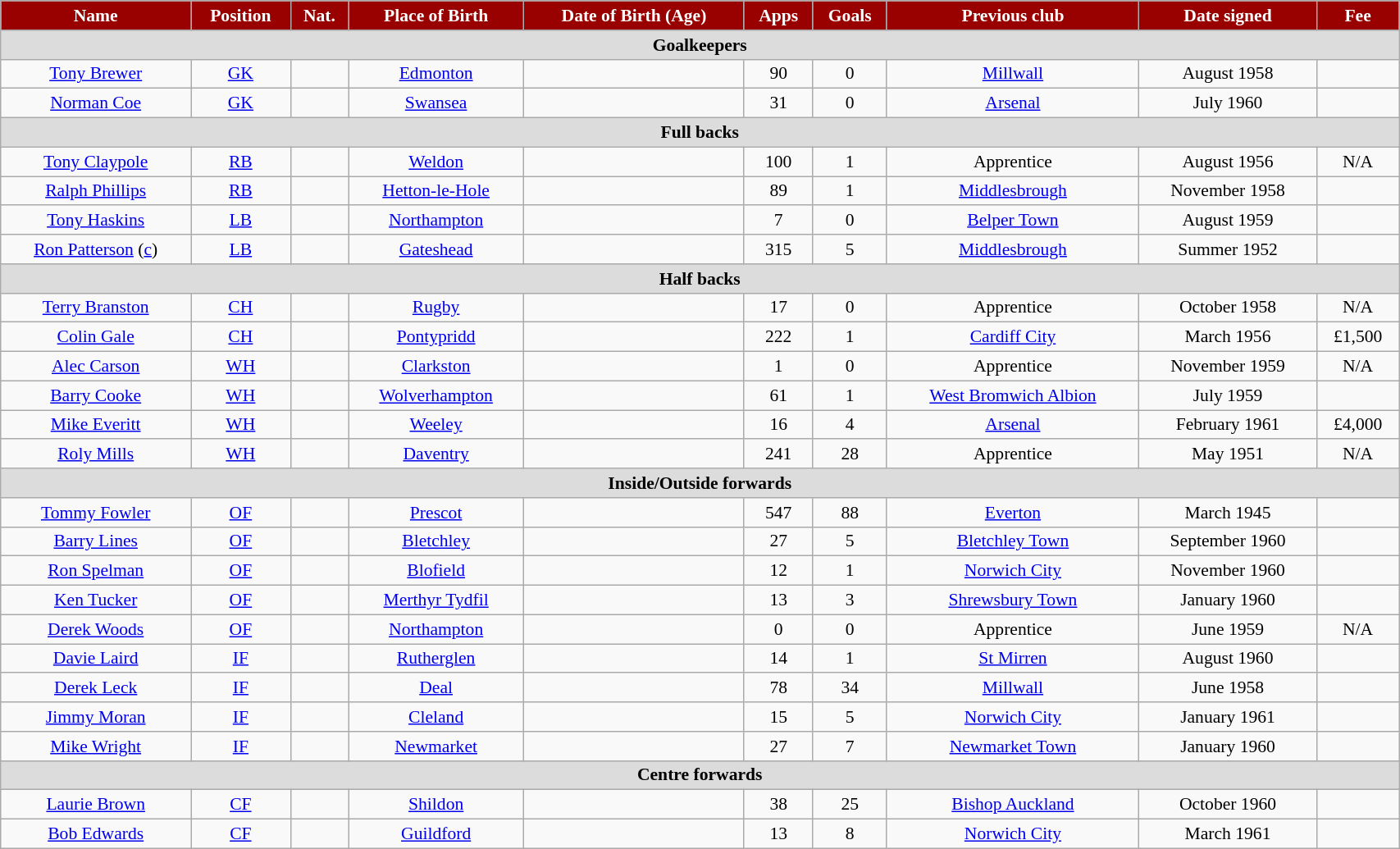<table class="wikitable" style="text-align:center; font-size:90%; width:90%;">
<tr>
<th style="background:#900; color:#FFF; text-align:center;">Name</th>
<th style="background:#900; color:#FFF; text-align:center;">Position</th>
<th style="background:#900; color:#FFF; text-align:center;">Nat.</th>
<th style="background:#900; color:#FFF; text-align:center;">Place of Birth</th>
<th style="background:#900; color:#FFF; text-align:center;">Date of Birth (Age)</th>
<th style="background:#900; color:#FFF; text-align:center;">Apps</th>
<th style="background:#900; color:#FFF; text-align:center;">Goals</th>
<th style="background:#900; color:#FFF; text-align:center;">Previous club</th>
<th style="background:#900; color:#FFF; text-align:center;">Date signed</th>
<th style="background:#900; color:#FFF; text-align:center;">Fee</th>
</tr>
<tr>
<th colspan="12" style="background:#dcdcdc; text-align:center;">Goalkeepers</th>
</tr>
<tr>
<td><a href='#'>Tony Brewer</a></td>
<td><a href='#'>GK</a></td>
<td></td>
<td><a href='#'>Edmonton</a></td>
<td></td>
<td>90</td>
<td>0</td>
<td><a href='#'>Millwall</a></td>
<td>August 1958</td>
<td></td>
</tr>
<tr>
<td><a href='#'>Norman Coe</a></td>
<td><a href='#'>GK</a></td>
<td></td>
<td><a href='#'>Swansea</a></td>
<td></td>
<td>31</td>
<td>0</td>
<td><a href='#'>Arsenal</a></td>
<td>July 1960</td>
<td></td>
</tr>
<tr>
<th colspan="12" style="background:#dcdcdc; text-align:center;">Full backs</th>
</tr>
<tr>
<td><a href='#'>Tony Claypole</a></td>
<td><a href='#'>RB</a></td>
<td></td>
<td><a href='#'>Weldon</a></td>
<td></td>
<td>100</td>
<td>1</td>
<td>Apprentice</td>
<td>August 1956</td>
<td>N/A</td>
</tr>
<tr>
<td><a href='#'>Ralph Phillips</a></td>
<td><a href='#'>RB</a></td>
<td></td>
<td><a href='#'>Hetton-le-Hole</a></td>
<td></td>
<td>89</td>
<td>1</td>
<td><a href='#'>Middlesbrough</a></td>
<td>November 1958</td>
<td></td>
</tr>
<tr>
<td><a href='#'>Tony Haskins</a></td>
<td><a href='#'>LB</a></td>
<td></td>
<td><a href='#'>Northampton</a></td>
<td></td>
<td>7</td>
<td>0</td>
<td><a href='#'>Belper Town</a></td>
<td>August 1959</td>
<td></td>
</tr>
<tr>
<td><a href='#'>Ron Patterson</a> (<a href='#'>c</a>)</td>
<td><a href='#'>LB</a></td>
<td></td>
<td><a href='#'>Gateshead</a></td>
<td></td>
<td>315</td>
<td>5</td>
<td><a href='#'>Middlesbrough</a></td>
<td>Summer 1952</td>
<td></td>
</tr>
<tr>
<th colspan="12" style="background:#dcdcdc; text-align:center;">Half backs</th>
</tr>
<tr>
<td><a href='#'>Terry Branston</a></td>
<td><a href='#'>CH</a></td>
<td></td>
<td><a href='#'>Rugby</a></td>
<td></td>
<td>17</td>
<td>0</td>
<td>Apprentice</td>
<td>October 1958</td>
<td>N/A</td>
</tr>
<tr>
<td><a href='#'>Colin Gale</a></td>
<td><a href='#'>CH</a></td>
<td></td>
<td><a href='#'>Pontypridd</a></td>
<td></td>
<td>222</td>
<td>1</td>
<td><a href='#'>Cardiff City</a></td>
<td>March 1956</td>
<td>£1,500</td>
</tr>
<tr>
<td><a href='#'>Alec Carson</a></td>
<td><a href='#'>WH</a></td>
<td></td>
<td><a href='#'>Clarkston</a></td>
<td></td>
<td>1</td>
<td>0</td>
<td>Apprentice</td>
<td>November 1959</td>
<td>N/A</td>
</tr>
<tr>
<td><a href='#'>Barry Cooke</a></td>
<td><a href='#'>WH</a></td>
<td></td>
<td><a href='#'>Wolverhampton</a></td>
<td></td>
<td>61</td>
<td>1</td>
<td><a href='#'>West Bromwich Albion</a></td>
<td>July 1959</td>
<td></td>
</tr>
<tr>
<td><a href='#'>Mike Everitt</a></td>
<td><a href='#'>WH</a></td>
<td></td>
<td><a href='#'>Weeley</a></td>
<td></td>
<td>16</td>
<td>4</td>
<td><a href='#'>Arsenal</a></td>
<td>February 1961</td>
<td>£4,000</td>
</tr>
<tr>
<td><a href='#'>Roly Mills</a></td>
<td><a href='#'>WH</a></td>
<td></td>
<td><a href='#'>Daventry</a></td>
<td></td>
<td>241</td>
<td>28</td>
<td>Apprentice</td>
<td>May 1951</td>
<td>N/A</td>
</tr>
<tr>
<th colspan="12" style="background:#dcdcdc; text-align:center;">Inside/Outside forwards</th>
</tr>
<tr>
<td><a href='#'>Tommy Fowler</a></td>
<td><a href='#'>OF</a></td>
<td></td>
<td><a href='#'>Prescot</a></td>
<td></td>
<td>547</td>
<td>88</td>
<td><a href='#'>Everton</a></td>
<td>March 1945</td>
<td></td>
</tr>
<tr>
<td><a href='#'>Barry Lines</a></td>
<td><a href='#'>OF</a></td>
<td></td>
<td><a href='#'>Bletchley</a></td>
<td></td>
<td>27</td>
<td>5</td>
<td><a href='#'>Bletchley Town</a></td>
<td>September 1960</td>
<td></td>
</tr>
<tr>
<td><a href='#'>Ron Spelman</a></td>
<td><a href='#'>OF</a></td>
<td></td>
<td><a href='#'>Blofield</a></td>
<td></td>
<td>12</td>
<td>1</td>
<td><a href='#'>Norwich City</a></td>
<td>November 1960</td>
<td></td>
</tr>
<tr>
<td><a href='#'>Ken Tucker</a></td>
<td><a href='#'>OF</a></td>
<td></td>
<td><a href='#'>Merthyr Tydfil</a></td>
<td></td>
<td>13</td>
<td>3</td>
<td><a href='#'>Shrewsbury Town</a></td>
<td>January 1960</td>
<td></td>
</tr>
<tr>
<td><a href='#'>Derek Woods</a></td>
<td><a href='#'>OF</a></td>
<td></td>
<td><a href='#'>Northampton</a></td>
<td></td>
<td>0</td>
<td>0</td>
<td>Apprentice</td>
<td>June 1959</td>
<td>N/A</td>
</tr>
<tr>
<td><a href='#'>Davie Laird</a></td>
<td><a href='#'>IF</a></td>
<td></td>
<td><a href='#'>Rutherglen</a></td>
<td></td>
<td>14</td>
<td>1</td>
<td><a href='#'>St Mirren</a></td>
<td>August 1960</td>
<td></td>
</tr>
<tr>
<td><a href='#'>Derek Leck</a></td>
<td><a href='#'>IF</a></td>
<td></td>
<td><a href='#'>Deal</a></td>
<td></td>
<td>78</td>
<td>34</td>
<td><a href='#'>Millwall</a></td>
<td>June 1958</td>
<td></td>
</tr>
<tr>
<td><a href='#'>Jimmy Moran</a></td>
<td><a href='#'>IF</a></td>
<td></td>
<td><a href='#'>Cleland</a></td>
<td></td>
<td>15</td>
<td>5</td>
<td><a href='#'>Norwich City</a></td>
<td>January 1961</td>
<td></td>
</tr>
<tr>
<td><a href='#'>Mike Wright</a></td>
<td><a href='#'>IF</a></td>
<td></td>
<td><a href='#'>Newmarket</a></td>
<td></td>
<td>27</td>
<td>7</td>
<td><a href='#'>Newmarket Town</a></td>
<td>January 1960</td>
<td></td>
</tr>
<tr>
<th colspan="12" style="background:#dcdcdc; text-align:center;">Centre forwards</th>
</tr>
<tr>
<td><a href='#'>Laurie Brown</a></td>
<td><a href='#'>CF</a></td>
<td></td>
<td><a href='#'>Shildon</a></td>
<td></td>
<td>38</td>
<td>25</td>
<td><a href='#'>Bishop Auckland</a></td>
<td>October 1960</td>
<td></td>
</tr>
<tr>
<td><a href='#'>Bob Edwards</a></td>
<td><a href='#'>CF</a></td>
<td></td>
<td><a href='#'>Guildford</a></td>
<td></td>
<td>13</td>
<td>8</td>
<td><a href='#'>Norwich City</a></td>
<td>March 1961</td>
<td></td>
</tr>
</table>
